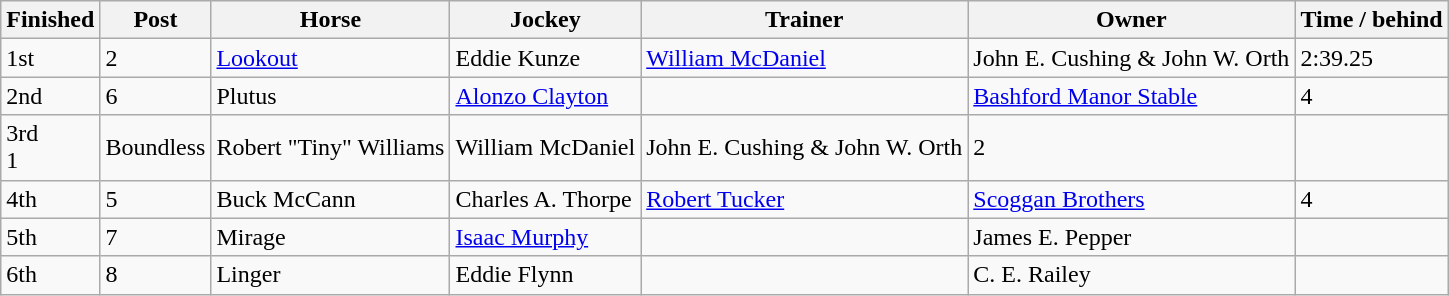<table class="wikitable">
<tr>
<th>Finished</th>
<th>Post</th>
<th>Horse</th>
<th>Jockey</th>
<th>Trainer</th>
<th>Owner</th>
<th>Time / behind</th>
</tr>
<tr>
<td>1st</td>
<td>2</td>
<td><a href='#'>Lookout</a></td>
<td>Eddie Kunze</td>
<td><a href='#'>William McDaniel</a></td>
<td>John E. Cushing & John W. Orth</td>
<td>2:39.25</td>
</tr>
<tr>
<td>2nd</td>
<td>6</td>
<td>Plutus</td>
<td><a href='#'>Alonzo Clayton</a></td>
<td></td>
<td><a href='#'>Bashford Manor Stable</a></td>
<td>4</td>
</tr>
<tr>
<td>3rd<br>1</td>
<td>Boundless</td>
<td>Robert "Tiny" Williams</td>
<td>William McDaniel</td>
<td>John E. Cushing & John W. Orth</td>
<td>2</td>
</tr>
<tr>
<td>4th</td>
<td>5</td>
<td>Buck McCann</td>
<td>Charles A. Thorpe</td>
<td><a href='#'>Robert Tucker</a></td>
<td><a href='#'>Scoggan Brothers</a></td>
<td>4</td>
</tr>
<tr>
<td>5th</td>
<td>7</td>
<td>Mirage</td>
<td><a href='#'>Isaac Murphy</a></td>
<td></td>
<td>James E. Pepper</td>
<td></td>
</tr>
<tr>
<td>6th</td>
<td>8</td>
<td>Linger</td>
<td>Eddie Flynn</td>
<td></td>
<td>C. E. Railey</td>
<td></td>
</tr>
</table>
